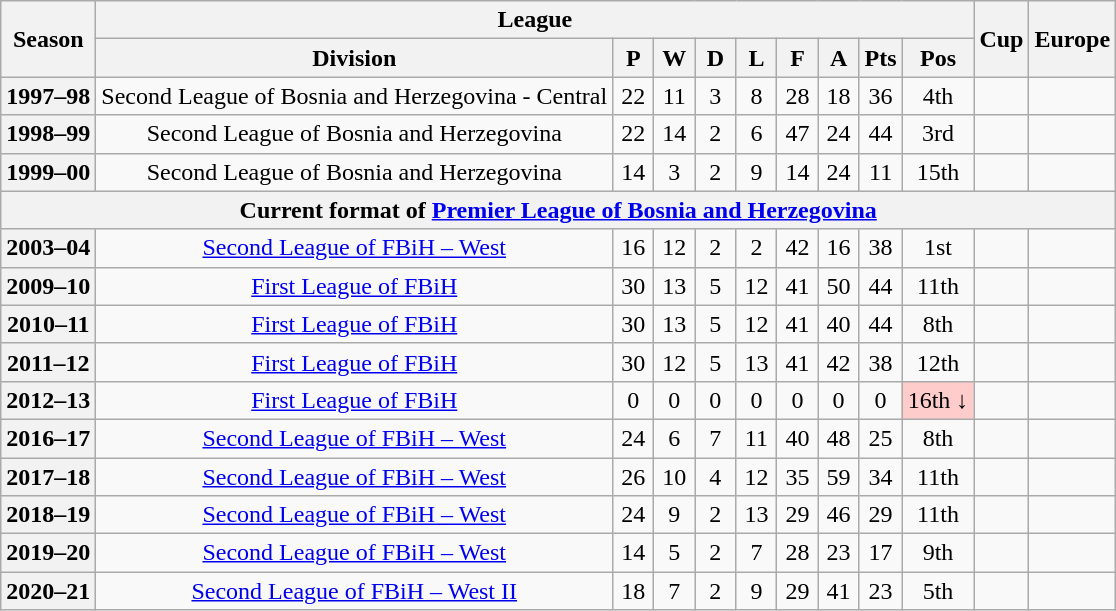<table class="wikitable" style="text-align: center">
<tr>
<th rowspan="2">Season</th>
<th colspan="9">League</th>
<th rowspan="2">Cup</th>
<th rowspan="2">Europe</th>
</tr>
<tr>
<th>Division</th>
<th width="20">P</th>
<th width="20">W</th>
<th width="20">D</th>
<th width="20">L</th>
<th width="20">F</th>
<th width="20">A</th>
<th width="20">Pts</th>
<th>Pos</th>
</tr>
<tr>
<th>1997–98</th>
<td>Second League of Bosnia and Herzegovina - Central</td>
<td>22</td>
<td>11</td>
<td>3</td>
<td>8</td>
<td>28</td>
<td>18</td>
<td>36</td>
<td>4th</td>
<td></td>
<td></td>
</tr>
<tr>
<th>1998–99</th>
<td>Second League of Bosnia and Herzegovina</td>
<td>22</td>
<td>14</td>
<td>2</td>
<td>6</td>
<td>47</td>
<td>24</td>
<td>44</td>
<td>3rd</td>
<td></td>
<td></td>
</tr>
<tr>
<th>1999–00</th>
<td>Second League of Bosnia and Herzegovina</td>
<td>14</td>
<td>3</td>
<td>2</td>
<td>9</td>
<td>14</td>
<td>24</td>
<td>11</td>
<td>15th</td>
<td></td>
<td></td>
</tr>
<tr>
<th colspan="15">Current format of <a href='#'>Premier League of Bosnia and Herzegovina</a></th>
</tr>
<tr>
<th>2003–04</th>
<td><a href='#'>Second League of FBiH – West</a></td>
<td>16</td>
<td>12</td>
<td>2</td>
<td>2</td>
<td>42</td>
<td>16</td>
<td>38</td>
<td>1st</td>
<td></td>
<td></td>
</tr>
<tr>
<th>2009–10</th>
<td><a href='#'>First League of FBiH</a></td>
<td>30</td>
<td>13</td>
<td>5</td>
<td>12</td>
<td>41</td>
<td>50</td>
<td>44</td>
<td>11th</td>
<td></td>
<td></td>
</tr>
<tr>
<th>2010–11</th>
<td><a href='#'>First League of FBiH</a></td>
<td>30</td>
<td>13</td>
<td>5</td>
<td>12</td>
<td>41</td>
<td>40</td>
<td>44</td>
<td>8th</td>
<td></td>
<td></td>
</tr>
<tr>
<th>2011–12</th>
<td><a href='#'>First League of FBiH</a></td>
<td>30</td>
<td>12</td>
<td>5</td>
<td>13</td>
<td>41</td>
<td>42</td>
<td>38</td>
<td>12th</td>
<td></td>
<td></td>
</tr>
<tr>
<th>2012–13</th>
<td><a href='#'>First League of FBiH</a></td>
<td>0</td>
<td>0</td>
<td>0</td>
<td>0</td>
<td>0</td>
<td>0</td>
<td>0</td>
<td bgcolor=#FFCCCC>16th ↓</td>
<td></td>
<td></td>
</tr>
<tr>
<th>2016–17</th>
<td><a href='#'>Second League of FBiH – West</a></td>
<td>24</td>
<td>6</td>
<td>7</td>
<td>11</td>
<td>40</td>
<td>48</td>
<td>25</td>
<td>8th</td>
<td></td>
<td></td>
</tr>
<tr>
<th>2017–18</th>
<td><a href='#'>Second League of FBiH – West</a></td>
<td>26</td>
<td>10</td>
<td>4</td>
<td>12</td>
<td>35</td>
<td>59</td>
<td>34</td>
<td>11th</td>
<td></td>
<td></td>
</tr>
<tr>
<th>2018–19</th>
<td><a href='#'>Second League of FBiH – West</a></td>
<td>24</td>
<td>9</td>
<td>2</td>
<td>13</td>
<td>29</td>
<td>46</td>
<td>29</td>
<td>11th</td>
<td></td>
<td></td>
</tr>
<tr>
<th>2019–20</th>
<td><a href='#'>Second League of FBiH – West</a></td>
<td>14</td>
<td>5</td>
<td>2</td>
<td>7</td>
<td>28</td>
<td>23</td>
<td>17</td>
<td>9th</td>
<td></td>
<td></td>
</tr>
<tr>
<th>2020–21</th>
<td><a href='#'>Second League of FBiH – West II</a></td>
<td>18</td>
<td>7</td>
<td>2</td>
<td>9</td>
<td>29</td>
<td>41</td>
<td>23</td>
<td>5th</td>
<td></td>
<td></td>
</tr>
</table>
